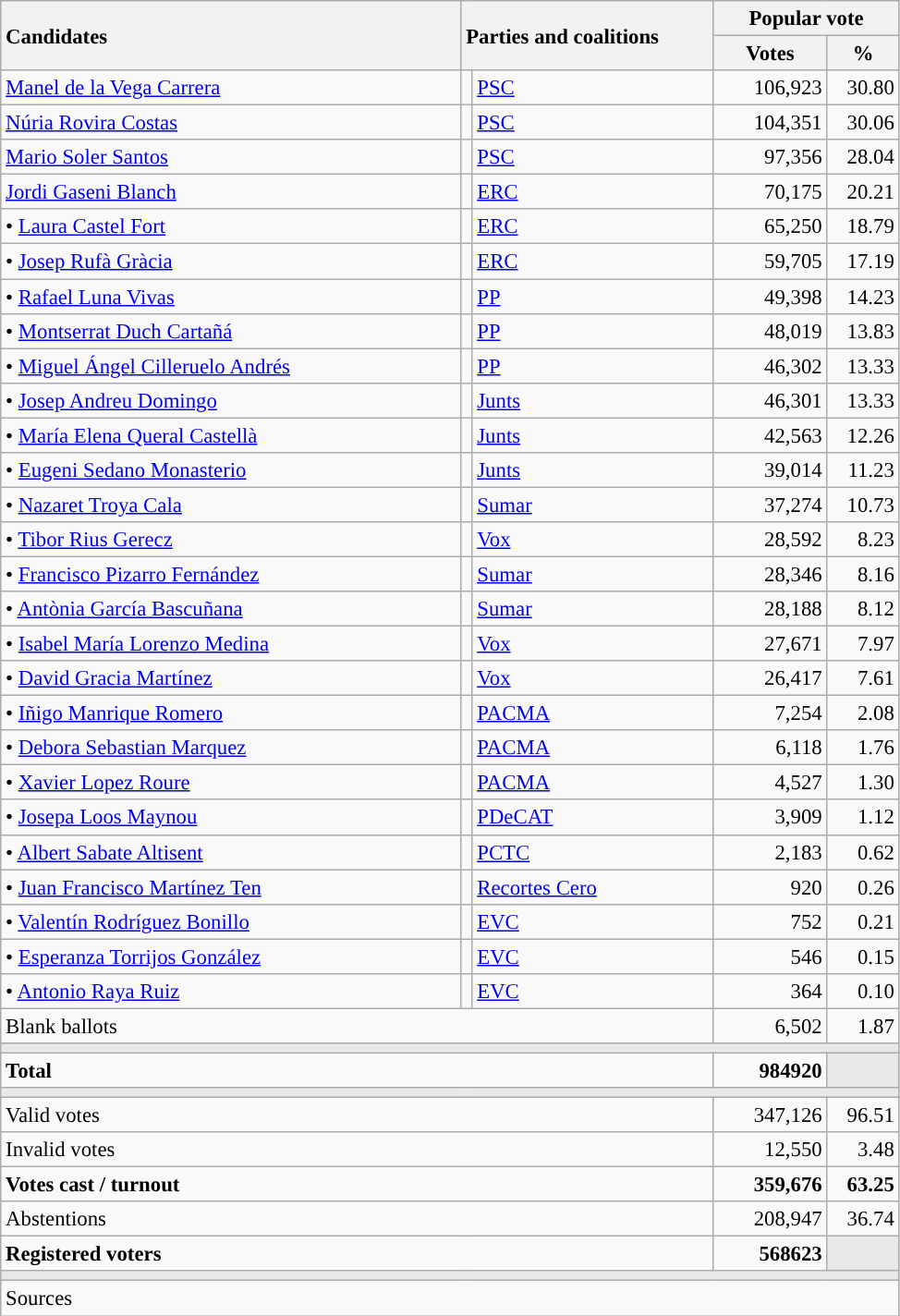<table class="wikitable" style="text-align:right; font-size:95%;">
<tr>
<th style="text-align:left;" rowspan="2" width="325">Candidates</th>
<th style="text-align:left;" rowspan="2" colspan="2" width="175">Parties and coalitions</th>
<th colspan="2">Popular vote</th>
</tr>
<tr>
<th width="75">Votes</th>
<th width="45">%</th>
</tr>
<tr>
<td align="left"> <a href='#'>Manel de la Vega Carrera</a></td>
<td width="1" style="color:inherit;background:"></td>
<td align="left"><a href='#'>PSC</a></td>
<td>106,923</td>
<td>30.80</td>
</tr>
<tr>
<td align="left"> <a href='#'>Núria Rovira Costas</a></td>
<td width="1" style="color:inherit;background:"></td>
<td align="left"><a href='#'>PSC</a></td>
<td>104,351</td>
<td>30.06</td>
</tr>
<tr>
<td align="left"> <a href='#'>Mario Soler Santos</a></td>
<td width="1" style="color:inherit;background:"></td>
<td align="left"><a href='#'>PSC</a></td>
<td>97,356</td>
<td>28.04</td>
</tr>
<tr>
<td align="left"> <a href='#'>Jordi Gaseni Blanch</a></td>
<td width="1" style="color:inherit;background:"></td>
<td align="left"><a href='#'>ERC</a></td>
<td>70,175</td>
<td>20.21</td>
</tr>
<tr>
<td align="left">• <a href='#'>Laura Castel Fort</a></td>
<td width="1" style="color:inherit;background:"></td>
<td align="left"><a href='#'>ERC</a></td>
<td>65,250</td>
<td>18.79</td>
</tr>
<tr>
<td align="left">• <a href='#'>Josep Rufà Gràcia</a></td>
<td width="1" style="color:inherit;background:"></td>
<td align="left"><a href='#'>ERC</a></td>
<td>59,705</td>
<td>17.19</td>
</tr>
<tr>
<td align="left">• <a href='#'>Rafael Luna Vivas</a></td>
<td width="1" style="color:inherit;background:"></td>
<td align="left"><a href='#'>PP</a></td>
<td>49,398</td>
<td>14.23</td>
</tr>
<tr>
<td align="left">• <a href='#'>Montserrat Duch Cartañá</a></td>
<td width="1" style="color:inherit;background:"></td>
<td align="left"><a href='#'>PP</a></td>
<td>48,019</td>
<td>13.83</td>
</tr>
<tr>
<td align="left">• <a href='#'>Miguel Ángel Cilleruelo Andrés</a></td>
<td width="1" style="color:inherit;background:"></td>
<td align="left"><a href='#'>PP</a></td>
<td>46,302</td>
<td>13.33</td>
</tr>
<tr>
<td align="left">• <a href='#'>Josep Andreu Domingo</a></td>
<td width="1" style="color:inherit;background:"></td>
<td align="left"><a href='#'>Junts</a></td>
<td>46,301</td>
<td>13.33</td>
</tr>
<tr>
<td align="left">• <a href='#'>María Elena Queral Castellà</a></td>
<td width="1" style="color:inherit;background:"></td>
<td align="left"><a href='#'>Junts</a></td>
<td>42,563</td>
<td>12.26</td>
</tr>
<tr>
<td align="left">• <a href='#'>Eugeni Sedano Monasterio</a></td>
<td width="1" style="color:inherit;background:"></td>
<td align="left"><a href='#'>Junts</a></td>
<td>39,014</td>
<td>11.23</td>
</tr>
<tr>
<td align="left">• <a href='#'>Nazaret Troya Cala</a></td>
<td width="1" style="color:inherit;background:"></td>
<td align="left"><a href='#'>Sumar</a></td>
<td>37,274</td>
<td>10.73</td>
</tr>
<tr>
<td align="left">• <a href='#'>Tibor Rius Gerecz</a></td>
<td width="1" style="color:inherit;background:"></td>
<td align="left"><a href='#'>Vox</a></td>
<td>28,592</td>
<td>8.23</td>
</tr>
<tr>
<td align="left">• <a href='#'>Francisco Pizarro Fernández</a></td>
<td width="1" style="color:inherit;background:"></td>
<td align="left"><a href='#'>Sumar</a></td>
<td>28,346</td>
<td>8.16</td>
</tr>
<tr>
<td align="left">• <a href='#'>Antònia García Bascuñana</a></td>
<td width="1" style="color:inherit;background:"></td>
<td align="left"><a href='#'>Sumar</a></td>
<td>28,188</td>
<td>8.12</td>
</tr>
<tr>
<td align="left">• <a href='#'>Isabel María Lorenzo Medina</a></td>
<td width="1" style="color:inherit;background:"></td>
<td align="left"><a href='#'>Vox</a></td>
<td>27,671</td>
<td>7.97</td>
</tr>
<tr>
<td align="left">• <a href='#'>David Gracia Martínez</a></td>
<td width="1" style="color:inherit;background:"></td>
<td align="left"><a href='#'>Vox</a></td>
<td>26,417</td>
<td>7.61</td>
</tr>
<tr>
<td align="left">• <a href='#'>Iñigo Manrique Romero</a></td>
<td width="1" style="color:inherit;background:"></td>
<td align="left"><a href='#'>PACMA</a></td>
<td>7,254</td>
<td>2.08</td>
</tr>
<tr>
<td align="left">• <a href='#'>Debora Sebastian Marquez</a></td>
<td width="1" style="color:inherit;background:"></td>
<td align="left"><a href='#'>PACMA</a></td>
<td>6,118</td>
<td>1.76</td>
</tr>
<tr>
<td align="left">• <a href='#'>Xavier Lopez Roure</a></td>
<td width="1" style="color:inherit;background:"></td>
<td align="left"><a href='#'>PACMA</a></td>
<td>4,527</td>
<td>1.30</td>
</tr>
<tr>
<td align="left">• <a href='#'>Josepa Loos Maynou</a></td>
<td width="1" style="color:inherit;background:"></td>
<td align="left"><a href='#'>PDeCAT</a></td>
<td>3,909</td>
<td>1.12</td>
</tr>
<tr>
<td align="left">• <a href='#'>Albert Sabate Altisent</a></td>
<td width="1" style="color:inherit;background:"></td>
<td align="left"><a href='#'>PCTC</a></td>
<td>2,183</td>
<td>0.62</td>
</tr>
<tr>
<td align="left">• <a href='#'>Juan Francisco Martínez Ten</a></td>
<td width="1" style="color:inherit;background:"></td>
<td align="left"><a href='#'>Recortes Cero</a></td>
<td>920</td>
<td>0.26</td>
</tr>
<tr>
<td align="left">• <a href='#'>Valentín Rodríguez Bonillo</a></td>
<td width="1" style="color:inherit;background:"></td>
<td align="left"><a href='#'>EVC</a></td>
<td>752</td>
<td>0.21</td>
</tr>
<tr>
<td align="left">• <a href='#'>Esperanza Torrijos González</a></td>
<td width="1" style="color:inherit;background:"></td>
<td align="left"><a href='#'>EVC</a></td>
<td>546</td>
<td>0.15</td>
</tr>
<tr>
<td align="left">• <a href='#'>Antonio Raya Ruiz</a></td>
<td width="1" style="color:inherit;background:"></td>
<td align="left"><a href='#'>EVC</a></td>
<td>364</td>
<td>0.10</td>
</tr>
<tr>
<td align="left" colspan="3">Blank ballots</td>
<td>6,502</td>
<td>1.87</td>
</tr>
<tr>
<td colspan="5" bgcolor="#E9E9E9"></td>
</tr>
<tr style="font-weight:bold;">
<td align="left" colspan="3">Total</td>
<td>984920</td>
<td bgcolor="#E9E9E9"></td>
</tr>
<tr>
<td colspan="5" bgcolor="#E9E9E9"></td>
</tr>
<tr>
<td align="left" colspan="3">Valid votes</td>
<td>347,126</td>
<td>96.51</td>
</tr>
<tr>
<td align="left" colspan="3">Invalid votes</td>
<td>12,550</td>
<td>3.48</td>
</tr>
<tr style="font-weight:bold;">
<td align="left" colspan="3">Votes cast / turnout</td>
<td>359,676</td>
<td>63.25</td>
</tr>
<tr>
<td align="left" colspan="3">Abstentions</td>
<td>208,947</td>
<td>36.74</td>
</tr>
<tr style="font-weight:bold;">
<td align="left" colspan="3">Registered voters</td>
<td>568623</td>
<td bgcolor="#E9E9E9"></td>
</tr>
<tr>
<td colspan="5" bgcolor="#E9E9E9"></td>
</tr>
<tr>
<td align="left" colspan="5">Sources</td>
</tr>
</table>
